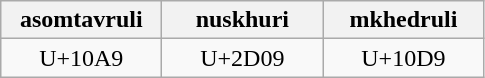<table class="wikitable" style="width:100">
<tr>
<th width="100">asomtavruli</th>
<th width="100">nuskhuri</th>
<th width="100">mkhedruli</th>
</tr>
<tr>
<td align="center">U+10A9</td>
<td align="center">U+2D09</td>
<td align="center">U+10D9</td>
</tr>
</table>
